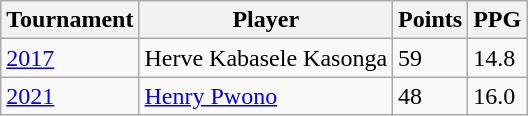<table class="wikitable">
<tr>
<th>Tournament</th>
<th>Player</th>
<th>Points</th>
<th>PPG</th>
</tr>
<tr>
<td><a href='#'>2017</a></td>
<td>Herve Kabasele Kasonga</td>
<td>59</td>
<td>14.8</td>
</tr>
<tr>
<td><a href='#'>2021</a></td>
<td><a href='#'>Henry Pwono</a></td>
<td>48</td>
<td>16.0</td>
</tr>
</table>
